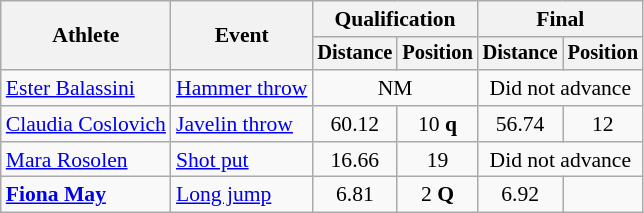<table class=wikitable style="font-size:90%">
<tr>
<th rowspan="2">Athlete</th>
<th rowspan="2">Event</th>
<th colspan="2">Qualification</th>
<th colspan="2">Final</th>
</tr>
<tr style="font-size:95%">
<th>Distance</th>
<th>Position</th>
<th>Distance</th>
<th>Position</th>
</tr>
<tr>
<td align=left><a href='#'>Ester Balassini</a></td>
<td align=left><a href='#'>Hammer throw</a></td>
<td align=center colspan=2>NM</td>
<td align=center colspan=2>Did not advance</td>
</tr>
<tr>
<td align=left><a href='#'>Claudia Coslovich</a></td>
<td align=left><a href='#'>Javelin throw</a></td>
<td align=center>60.12</td>
<td align=center>10 <strong>q</strong></td>
<td align=center>56.74</td>
<td align=center>12</td>
</tr>
<tr>
<td align=left><a href='#'>Mara Rosolen</a></td>
<td align=left><a href='#'>Shot put</a></td>
<td align=center>16.66</td>
<td align=center>19</td>
<td align=center colspan=2>Did not advance</td>
</tr>
<tr>
<td align=left><strong><a href='#'>Fiona May</a></strong></td>
<td align=left><a href='#'>Long jump</a></td>
<td align=center>6.81</td>
<td align=center>2 <strong>Q</strong></td>
<td align=center>6.92</td>
<td align=center></td>
</tr>
</table>
